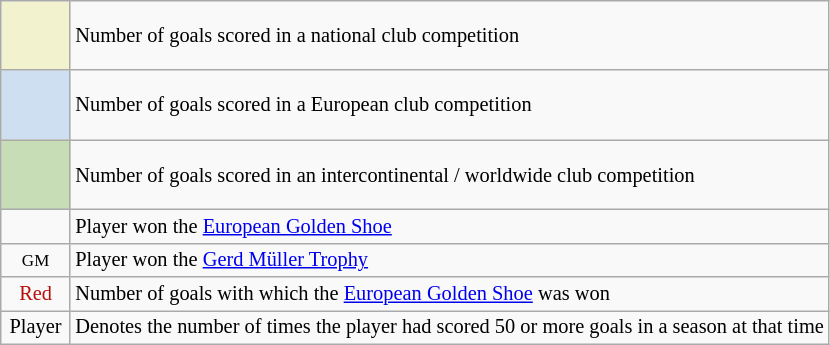<table class="wikitable" style="text-align:center; font-size:85%">
<tr>
<td width="40px" height="40px" bgcolor="#f2f2ce"></td>
<td style="text-align:left;">Number of goals scored in a national club competition</td>
</tr>
<tr>
<td width="40px" height="40px" bgcolor="#cedff2"></td>
<td style="text-align:left;">Number of goals scored in a European club competition</td>
</tr>
<tr>
<td width="40px" height="40px" bgcolor="#c7ddb5"></td>
<td style="text-align:left;">Number of goals scored in an intercontinental / worldwide club competition</td>
</tr>
<tr>
<td width="40px"></td>
<td style="text-align:left;">Player won the <a href='#'>European Golden Shoe</a></td>
</tr>
<tr>
<td width="40px"><small>GM</small></td>
<td style="text-align:left;">Player won the <a href='#'>Gerd Müller Trophy</a></td>
</tr>
<tr>
<td width="40px" style="color:#B90E0A;">Red</td>
<td style="text-align:left;">Number of goals with which the <a href='#'>European Golden Shoe</a> was won</td>
</tr>
<tr>
<td width="40px">Player </td>
<td style="text-align:left;">Denotes the number of times the player had scored 50 or more goals in a season at that time</td>
</tr>
</table>
